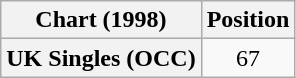<table class="wikitable plainrowheaders" style="text-align:center">
<tr>
<th>Chart (1998)</th>
<th>Position</th>
</tr>
<tr>
<th scope="row">UK Singles (OCC)</th>
<td>67</td>
</tr>
</table>
